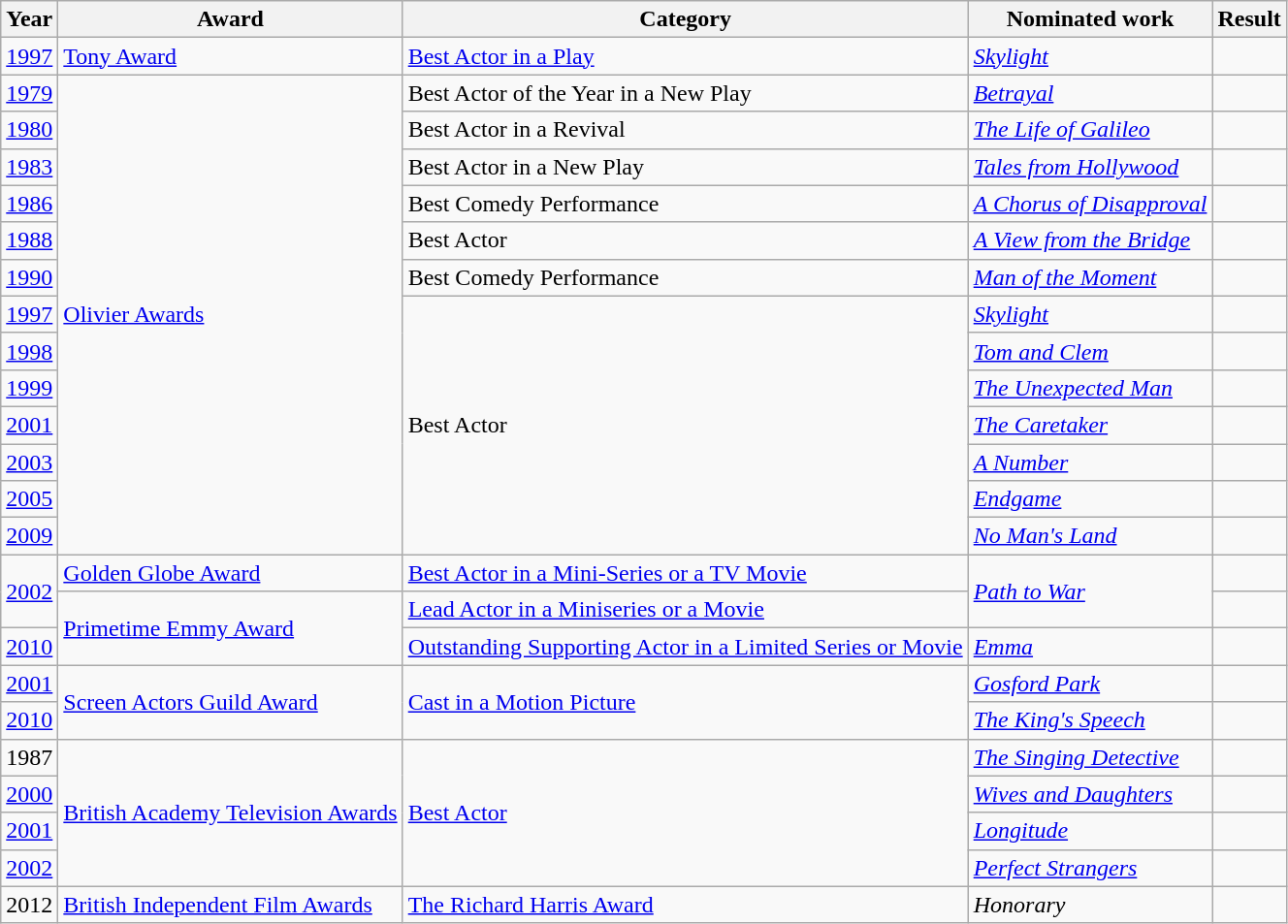<table class="wikitable">
<tr>
<th>Year</th>
<th>Award</th>
<th>Category</th>
<th>Nominated work</th>
<th>Result</th>
</tr>
<tr>
<td><a href='#'>1997</a></td>
<td><a href='#'>Tony Award</a></td>
<td><a href='#'>Best Actor in a Play</a></td>
<td><em><a href='#'>Skylight</a></em></td>
<td></td>
</tr>
<tr>
<td><a href='#'>1979</a></td>
<td rowspan=13><a href='#'>Olivier Awards</a></td>
<td>Best Actor of the Year in a New Play</td>
<td><em><a href='#'>Betrayal</a></em></td>
<td></td>
</tr>
<tr>
<td><a href='#'>1980</a></td>
<td>Best Actor in a Revival</td>
<td><em><a href='#'>The Life of Galileo</a></em></td>
<td></td>
</tr>
<tr>
<td><a href='#'>1983</a></td>
<td>Best Actor in a New Play</td>
<td><em><a href='#'>Tales from Hollywood</a></em></td>
<td></td>
</tr>
<tr>
<td><a href='#'>1986</a></td>
<td>Best Comedy Performance</td>
<td><em><a href='#'>A Chorus of Disapproval</a></em></td>
<td></td>
</tr>
<tr>
<td><a href='#'>1988</a></td>
<td>Best Actor</td>
<td><em><a href='#'>A View from the Bridge</a></em></td>
<td></td>
</tr>
<tr>
<td><a href='#'>1990</a></td>
<td>Best Comedy Performance</td>
<td><em><a href='#'>Man of the Moment</a></em></td>
<td></td>
</tr>
<tr>
<td><a href='#'>1997</a></td>
<td rowspan=7>Best Actor</td>
<td><em><a href='#'>Skylight</a></em></td>
<td></td>
</tr>
<tr>
<td><a href='#'>1998</a></td>
<td><em><a href='#'>Tom and Clem</a></em></td>
<td></td>
</tr>
<tr>
<td><a href='#'>1999</a></td>
<td><em><a href='#'>The Unexpected Man</a></em></td>
<td></td>
</tr>
<tr>
<td><a href='#'>2001</a></td>
<td><em><a href='#'>The Caretaker</a></em></td>
<td></td>
</tr>
<tr>
<td><a href='#'>2003</a></td>
<td><em><a href='#'>A Number</a></em></td>
<td></td>
</tr>
<tr>
<td><a href='#'>2005</a></td>
<td><em><a href='#'>Endgame</a></em></td>
<td></td>
</tr>
<tr>
<td><a href='#'>2009</a></td>
<td><em><a href='#'>No Man's Land</a></em></td>
<td></td>
</tr>
<tr>
<td rowspan="2"><a href='#'>2002</a></td>
<td><a href='#'>Golden Globe Award</a></td>
<td><a href='#'>Best Actor in a Mini-Series or a TV Movie</a></td>
<td rowspan=2><em><a href='#'>Path to War</a></em></td>
<td></td>
</tr>
<tr>
<td rowspan=2><a href='#'>Primetime Emmy Award</a></td>
<td><a href='#'>Lead Actor in a Miniseries or a Movie</a></td>
<td></td>
</tr>
<tr>
<td><a href='#'>2010</a></td>
<td><a href='#'>Outstanding Supporting Actor in a Limited Series or Movie</a></td>
<td><em><a href='#'>Emma</a></em></td>
<td></td>
</tr>
<tr>
<td><a href='#'>2001</a></td>
<td rowspan=2><a href='#'>Screen Actors Guild Award</a></td>
<td rowspan="2"><a href='#'>Cast in a Motion Picture</a></td>
<td><em><a href='#'>Gosford Park</a></em></td>
<td></td>
</tr>
<tr>
<td><a href='#'>2010</a></td>
<td><em><a href='#'>The King's Speech</a></em></td>
<td></td>
</tr>
<tr>
<td>1987</td>
<td rowspan=4><a href='#'>British Academy Television Awards</a></td>
<td rowspan=4><a href='#'>Best Actor</a></td>
<td><em><a href='#'>The Singing Detective</a></em></td>
<td></td>
</tr>
<tr>
<td><a href='#'>2000</a></td>
<td><em><a href='#'>Wives and Daughters</a></em></td>
<td></td>
</tr>
<tr>
<td><a href='#'>2001</a></td>
<td><em><a href='#'>Longitude</a></em></td>
<td></td>
</tr>
<tr>
<td><a href='#'>2002</a></td>
<td><em><a href='#'>Perfect Strangers</a></em></td>
<td></td>
</tr>
<tr>
<td>2012</td>
<td><a href='#'>British Independent Film Awards</a></td>
<td><a href='#'>The Richard Harris Award</a></td>
<td><em>Honorary</em></td>
<td></td>
</tr>
</table>
